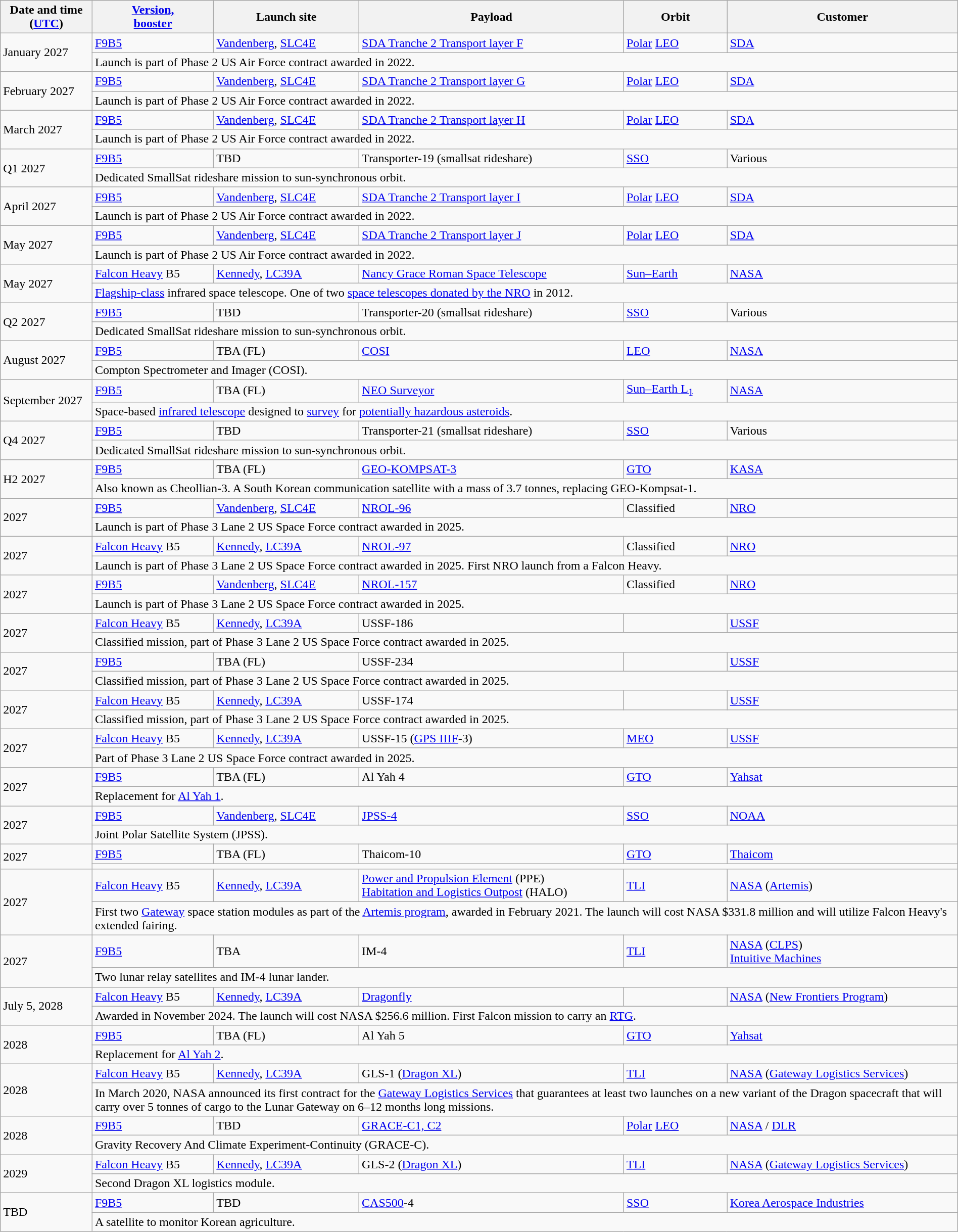<table class="wikitable sticky-header" style="width: 100%;">
<tr>
<th scope="col">Date and time (<a href='#'>UTC</a>)</th>
<th scope="col"><a href='#'>Version,<br>booster</a></th>
<th scope="col">Launch site</th>
<th scope="col">Payload</th>
<th scope="col">Orbit</th>
<th scope="col">Customer</th>
</tr>
<tr>
<td rowspan="2">January 2027</td>
<td><a href='#'>F9B5</a></td>
<td><a href='#'>Vandenberg</a>, <a href='#'>SLC4E</a></td>
<td><a href='#'>SDA Tranche 2 Transport layer F</a></td>
<td><a href='#'>Polar</a> <a href='#'>LEO</a></td>
<td><a href='#'>SDA</a></td>
</tr>
<tr>
<td colspan="5">Launch is part of Phase 2 US Air Force contract awarded in 2022.</td>
</tr>
<tr>
<td rowspan="2">February 2027</td>
<td><a href='#'>F9B5</a></td>
<td><a href='#'>Vandenberg</a>, <a href='#'>SLC4E</a></td>
<td><a href='#'>SDA Tranche 2 Transport layer G</a></td>
<td><a href='#'>Polar</a> <a href='#'>LEO</a></td>
<td><a href='#'>SDA</a></td>
</tr>
<tr>
<td colspan="5">Launch is part of Phase 2 US Air Force contract awarded in 2022.</td>
</tr>
<tr>
<td rowspan="2">March 2027</td>
<td><a href='#'>F9B5</a></td>
<td><a href='#'>Vandenberg</a>, <a href='#'>SLC4E</a></td>
<td><a href='#'>SDA Tranche 2 Transport layer H</a></td>
<td><a href='#'>Polar</a> <a href='#'>LEO</a></td>
<td><a href='#'>SDA</a></td>
</tr>
<tr>
<td colspan="5">Launch is part of Phase 2 US Air Force contract awarded in 2022.</td>
</tr>
<tr>
<td rowspan=2>Q1 2027</td>
<td><a href='#'>F9B5</a></td>
<td>TBD</td>
<td>Transporter-19 (smallsat rideshare)</td>
<td><a href='#'>SSO</a></td>
<td>Various</td>
</tr>
<tr>
<td colspan=5>Dedicated SmallSat rideshare mission to sun-synchronous orbit.</td>
</tr>
<tr>
<td rowspan="2">April 2027</td>
<td><a href='#'>F9B5</a></td>
<td><a href='#'>Vandenberg</a>, <a href='#'>SLC4E</a></td>
<td><a href='#'>SDA Tranche 2 Transport layer I</a></td>
<td><a href='#'>Polar</a> <a href='#'>LEO</a></td>
<td><a href='#'>SDA</a></td>
</tr>
<tr>
<td colspan="5">Launch is part of Phase 2 US Air Force contract awarded in 2022.</td>
</tr>
<tr>
<td rowspan="2">May 2027</td>
<td><a href='#'>F9B5</a></td>
<td><a href='#'>Vandenberg</a>, <a href='#'>SLC4E</a></td>
<td><a href='#'>SDA Tranche 2 Transport layer J</a></td>
<td><a href='#'>Polar</a> <a href='#'>LEO</a></td>
<td><a href='#'>SDA</a></td>
</tr>
<tr>
<td colspan="5">Launch is part of Phase 2 US Air Force contract awarded in 2022.</td>
</tr>
<tr>
<td rowspan=2>May 2027</td>
<td><a href='#'>Falcon Heavy</a> B5</td>
<td><a href='#'>Kennedy</a>, <a href='#'>LC39A</a></td>
<td><a href='#'>Nancy Grace Roman Space Telescope</a></td>
<td><a href='#'>Sun–Earth</a> </td>
<td><a href='#'>NASA</a></td>
</tr>
<tr>
<td colspan=5><a href='#'>Flagship-class</a> infrared space telescope. One of two <a href='#'>space telescopes donated by the NRO</a> in 2012.</td>
</tr>
<tr>
<td rowspan=2>Q2 2027</td>
<td><a href='#'>F9B5</a></td>
<td>TBD</td>
<td>Transporter-20 (smallsat rideshare)</td>
<td><a href='#'>SSO</a></td>
<td>Various</td>
</tr>
<tr>
<td colspan=5>Dedicated SmallSat rideshare mission to sun-synchronous orbit.</td>
</tr>
<tr>
<td rowspan=2>August 2027</td>
<td><a href='#'>F9B5</a></td>
<td>TBA (FL)</td>
<td><a href='#'>COSI</a></td>
<td><a href='#'>LEO</a></td>
<td><a href='#'>NASA</a></td>
</tr>
<tr>
<td colspan=5>Compton Spectrometer and Imager (COSI).</td>
</tr>
<tr>
<td rowspan="2">September 2027</td>
<td><a href='#'>F9B5</a></td>
<td>TBA (FL)</td>
<td><a href='#'>NEO Surveyor</a></td>
<td><a href='#'>Sun–Earth L<sub>1</sub></a></td>
<td><a href='#'>NASA</a></td>
</tr>
<tr>
<td colspan="5">Space-based <a href='#'>infrared telescope</a> designed to <a href='#'>survey</a> for <a href='#'>potentially hazardous asteroids</a>.</td>
</tr>
<tr>
<td rowspan=2>Q4 2027</td>
<td><a href='#'>F9B5</a></td>
<td>TBD</td>
<td>Transporter-21 (smallsat rideshare)</td>
<td><a href='#'>SSO</a></td>
<td>Various</td>
</tr>
<tr>
<td colspan=5>Dedicated SmallSat rideshare mission to sun-synchronous orbit.</td>
</tr>
<tr>
<td rowspan=2>H2 2027</td>
<td><a href='#'>F9B5</a></td>
<td>TBA (FL)</td>
<td><a href='#'>GEO-KOMPSAT-3</a></td>
<td><a href='#'>GTO</a></td>
<td><a href='#'>KASA</a></td>
</tr>
<tr>
<td colspan=5>Also known as Cheollian-3. A South Korean communication satellite with a mass of 3.7 tonnes, replacing GEO-Kompsat-1.</td>
</tr>
<tr>
<td rowspan="2">2027</td>
<td><a href='#'>F9B5</a></td>
<td><a href='#'>Vandenberg</a>, <a href='#'>SLC4E</a></td>
<td><a href='#'>NROL-96</a></td>
<td>Classified</td>
<td><a href='#'>NRO</a></td>
</tr>
<tr>
<td colspan="5">Launch is part of Phase 3 Lane 2 US Space Force contract awarded in 2025.</td>
</tr>
<tr>
<td rowspan="2">2027</td>
<td><a href='#'>Falcon Heavy</a> B5</td>
<td rowspan="1"><a href='#'>Kennedy</a>, <a href='#'>LC39A</a></td>
<td><a href='#'>NROL-97</a></td>
<td>Classified</td>
<td><a href='#'>NRO</a></td>
</tr>
<tr>
<td colspan="5">Launch is part of Phase 3 Lane 2 US Space Force contract awarded in 2025. First NRO launch from a Falcon Heavy.</td>
</tr>
<tr>
<td rowspan="2">2027</td>
<td><a href='#'>F9B5</a></td>
<td><a href='#'>Vandenberg</a>, <a href='#'>SLC4E</a></td>
<td><a href='#'>NROL-157</a></td>
<td>Classified</td>
<td><a href='#'>NRO</a></td>
</tr>
<tr>
<td colspan="5">Launch is part of Phase 3 Lane 2 US Space Force contract awarded in 2025.</td>
</tr>
<tr>
<td rowspan="2">2027</td>
<td><a href='#'>Falcon Heavy</a> B5</td>
<td rowspan="1"><a href='#'>Kennedy</a>, <a href='#'>LC39A</a></td>
<td>USSF-186</td>
<td></td>
<td><a href='#'>USSF</a></td>
</tr>
<tr>
<td colspan="5">Classified mission, part of Phase 3 Lane 2 US Space Force contract awarded in 2025.</td>
</tr>
<tr>
<td rowspan="2">2027</td>
<td><a href='#'>F9B5</a></td>
<td>TBA (FL)</td>
<td>USSF-234</td>
<td></td>
<td><a href='#'>USSF</a></td>
</tr>
<tr>
<td colspan="5">Classified mission, part of Phase 3 Lane 2 US Space Force contract awarded in 2025.</td>
</tr>
<tr>
<td rowspan="2">2027</td>
<td><a href='#'>Falcon Heavy</a> B5</td>
<td rowspan="1"><a href='#'>Kennedy</a>, <a href='#'>LC39A</a></td>
<td>USSF-174</td>
<td></td>
<td><a href='#'>USSF</a></td>
</tr>
<tr>
<td colspan="5">Classified mission, part of Phase 3 Lane 2 US Space Force contract awarded in 2025.</td>
</tr>
<tr>
<td rowspan="2">2027</td>
<td><a href='#'>Falcon Heavy</a> B5</td>
<td rowspan="1"><a href='#'>Kennedy</a>, <a href='#'>LC39A</a></td>
<td>USSF-15 (<a href='#'>GPS IIIF</a>-3)</td>
<td><a href='#'>MEO</a></td>
<td><a href='#'>USSF</a></td>
</tr>
<tr>
<td colspan="5">Part of Phase 3 Lane 2 US Space Force contract awarded in 2025.</td>
</tr>
<tr>
<td rowspan=2>2027</td>
<td><a href='#'>F9B5</a></td>
<td>TBA (FL)</td>
<td>Al Yah 4</td>
<td><a href='#'>GTO</a></td>
<td><a href='#'>Yahsat</a></td>
</tr>
<tr>
<td colspan=5>Replacement for <a href='#'>Al Yah 1</a>.</td>
</tr>
<tr>
<td rowspan=2>2027</td>
<td><a href='#'>F9B5</a></td>
<td><a href='#'>Vandenberg</a>, <a href='#'>SLC4E</a></td>
<td><a href='#'>JPSS-4</a></td>
<td><a href='#'>SSO</a></td>
<td><a href='#'>NOAA</a></td>
</tr>
<tr>
<td colspan=5>Joint Polar Satellite System (JPSS).</td>
</tr>
<tr>
<td rowspan=2>2027</td>
<td><a href='#'>F9B5</a></td>
<td>TBA (FL)</td>
<td>Thaicom-10</td>
<td><a href='#'>GTO</a></td>
<td><a href='#'>Thaicom</a></td>
</tr>
<tr>
<td colspan=5></td>
</tr>
<tr>
<td rowspan="2">2027</td>
<td><a href='#'>Falcon Heavy</a> B5</td>
<td><a href='#'>Kennedy</a>, <a href='#'>LC39A</a></td>
<td><a href='#'>Power and Propulsion Element</a> (PPE)<br><a href='#'>Habitation and Logistics Outpost</a> (HALO)</td>
<td><a href='#'>TLI</a></td>
<td><a href='#'>NASA</a> (<a href='#'>Artemis</a>)</td>
</tr>
<tr>
<td colspan="5">First two <a href='#'>Gateway</a> space station modules as part of the <a href='#'>Artemis program</a>, awarded in February 2021. The launch will cost NASA $331.8 million and will utilize Falcon Heavy's extended fairing.</td>
</tr>
<tr>
<td rowspan="2">2027</td>
<td><a href='#'>F9B5</a></td>
<td>TBA</td>
<td>IM-4</td>
<td><a href='#'>TLI</a></td>
<td><a href='#'>NASA</a> (<a href='#'>CLPS</a>)<br><a href='#'>Intuitive Machines</a></td>
</tr>
<tr>
<td colspan="5">Two lunar relay satellites and IM-4 lunar lander.</td>
</tr>
<tr>
<td rowspan="2">July 5, 2028</td>
<td><a href='#'>Falcon Heavy</a> B5</td>
<td><a href='#'>Kennedy</a>, <a href='#'>LC39A</a></td>
<td><a href='#'>Dragonfly</a></td>
<td></td>
<td><a href='#'>NASA</a> (<a href='#'>New Frontiers Program</a>)</td>
</tr>
<tr>
<td colspan="5">Awarded in November 2024. The launch will cost NASA $256.6 million. First Falcon mission to carry an <a href='#'>RTG</a>.</td>
</tr>
<tr>
<td rowspan=2>2028</td>
<td><a href='#'>F9B5</a></td>
<td>TBA (FL)</td>
<td>Al Yah 5</td>
<td><a href='#'>GTO</a></td>
<td><a href='#'>Yahsat</a></td>
</tr>
<tr>
<td colspan=5>Replacement for <a href='#'>Al Yah 2</a>.</td>
</tr>
<tr>
<td rowspan=2>2028</td>
<td><a href='#'>Falcon Heavy</a> B5</td>
<td><a href='#'>Kennedy</a>, <a href='#'>LC39A</a></td>
<td>GLS-1 (<a href='#'>Dragon XL</a>)</td>
<td><a href='#'>TLI</a></td>
<td><a href='#'>NASA</a> (<a href='#'>Gateway Logistics Services</a>)</td>
</tr>
<tr>
<td colspan=5>In March 2020, NASA announced its first contract for the <a href='#'>Gateway Logistics Services</a> that guarantees at least two launches on a new variant of the Dragon spacecraft that will carry over 5 tonnes of cargo to the Lunar Gateway on 6–12 months long missions.</td>
</tr>
<tr>
<td rowspan=2>2028</td>
<td><a href='#'>F9B5</a></td>
<td>TBD</td>
<td><a href='#'>GRACE-C1, C2</a></td>
<td><a href='#'>Polar</a> <a href='#'>LEO</a></td>
<td><a href='#'>NASA</a> / <a href='#'>DLR</a></td>
</tr>
<tr>
<td colspan=5>Gravity Recovery And Climate Experiment-Continuity (GRACE-C).</td>
</tr>
<tr>
<td rowspan=2>2029</td>
<td><a href='#'>Falcon Heavy</a> B5</td>
<td><a href='#'>Kennedy</a>, <a href='#'>LC39A</a></td>
<td>GLS-2 (<a href='#'>Dragon XL</a>)</td>
<td><a href='#'>TLI</a></td>
<td><a href='#'>NASA</a> (<a href='#'>Gateway Logistics Services</a>)</td>
</tr>
<tr>
<td colspan=5>Second Dragon XL logistics module.</td>
</tr>
<tr>
<td rowspan="2">TBD</td>
<td><a href='#'>F9B5</a></td>
<td>TBD</td>
<td><a href='#'>CAS500</a>-4 <span></span></td>
<td><a href='#'>SSO</a></td>
<td><a href='#'>Korea Aerospace Industries</a></td>
</tr>
<tr>
<td colspan="5">A satellite to monitor Korean agriculture.<br>
</td>
</tr>
</table>
